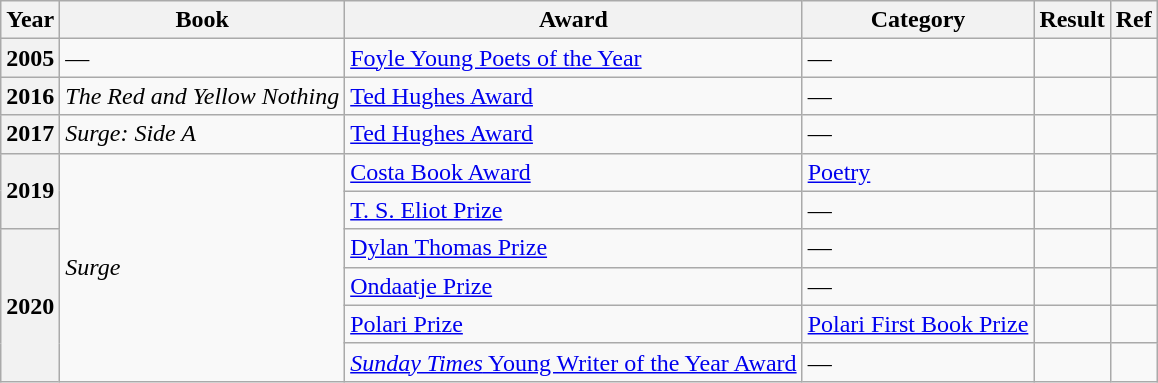<table class="wikitable sortable">
<tr>
<th>Year</th>
<th>Book</th>
<th>Award</th>
<th>Category</th>
<th>Result</th>
<th>Ref</th>
</tr>
<tr>
<th>2005</th>
<td>—</td>
<td><a href='#'>Foyle Young Poets of the Year</a></td>
<td>—</td>
<td></td>
<td></td>
</tr>
<tr>
<th>2016</th>
<td><em>The Red and Yellow Nothing</em></td>
<td><a href='#'>Ted Hughes Award</a></td>
<td>—</td>
<td></td>
<td></td>
</tr>
<tr>
<th>2017</th>
<td><em>Surge: Side A</em></td>
<td><a href='#'>Ted Hughes Award</a></td>
<td>—</td>
<td></td>
<td></td>
</tr>
<tr>
<th rowspan="2">2019</th>
<td rowspan="6"><em>Surge</em></td>
<td><a href='#'>Costa Book Award</a></td>
<td><a href='#'>Poetry</a></td>
<td></td>
<td></td>
</tr>
<tr>
<td><a href='#'>T. S. Eliot Prize</a></td>
<td>—</td>
<td></td>
<td></td>
</tr>
<tr>
<th rowspan="4">2020</th>
<td><a href='#'>Dylan Thomas Prize</a></td>
<td>—</td>
<td></td>
<td></td>
</tr>
<tr>
<td><a href='#'>Ondaatje Prize</a></td>
<td>—</td>
<td></td>
<td></td>
</tr>
<tr>
<td><a href='#'>Polari Prize</a></td>
<td><a href='#'>Polari First Book Prize</a></td>
<td></td>
<td></td>
</tr>
<tr>
<td><a href='#'><em>Sunday Times</em> Young Writer of the Year Award</a></td>
<td>—</td>
<td></td>
<td></td>
</tr>
</table>
